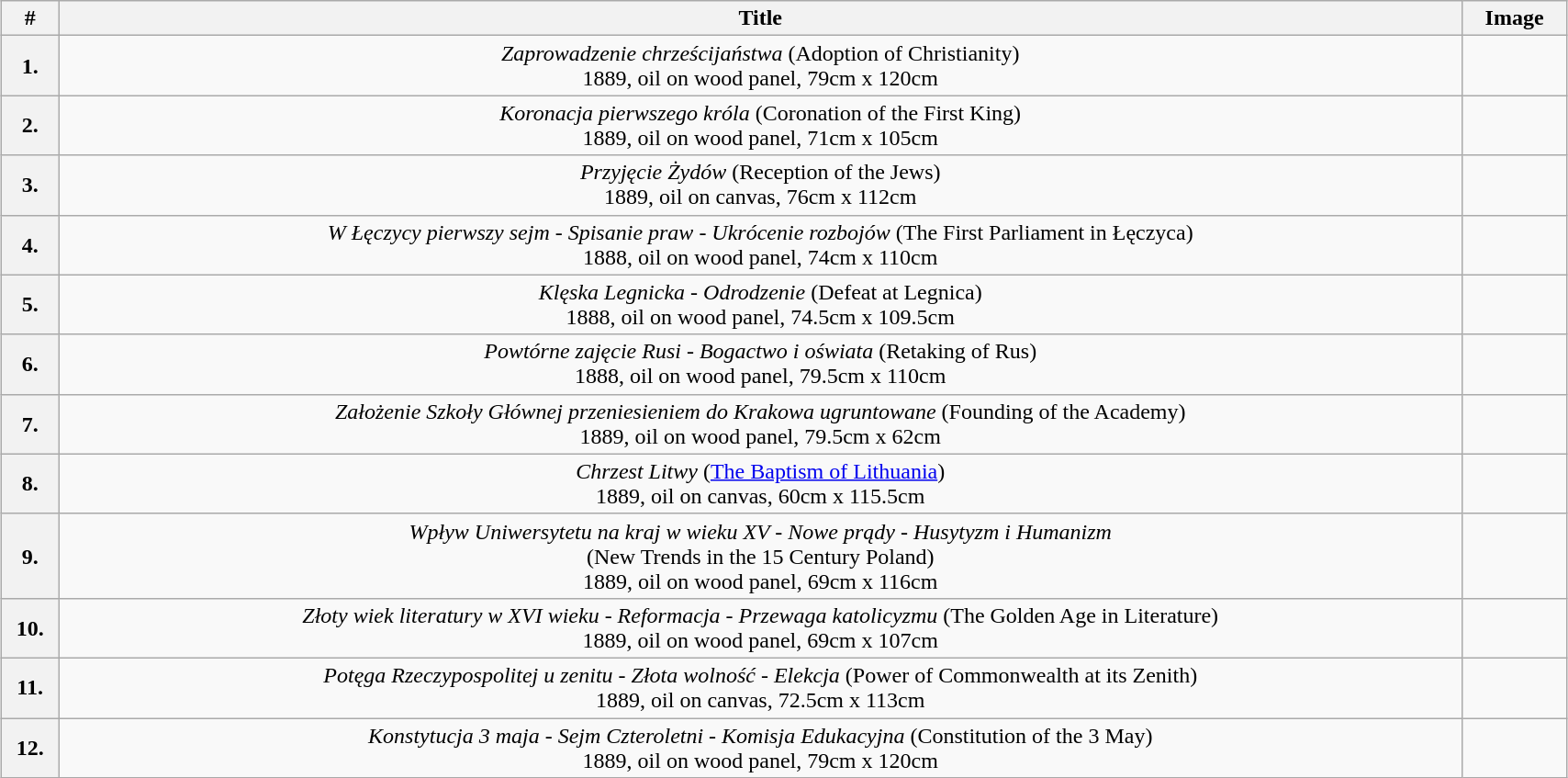<table class="wikitable" style="margin:1em auto; text-align: center; width: 90%;">
<tr>
<th>#</th>
<th>Title</th>
<th>Image</th>
</tr>
<tr>
<th>1.</th>
<td><em>Zaprowadzenie chrześcijaństwa</em> (Adoption of Christianity)<br>1889, oil on wood panel, 79cm x 120cm</td>
<td></td>
</tr>
<tr>
<th>2.</th>
<td><em>Koronacja pierwszego króla</em> (Coronation of the First King)<br>1889, oil on wood panel, 71cm x 105cm</td>
<td></td>
</tr>
<tr>
<th>3.</th>
<td><em>Przyjęcie Żydów</em> (Reception of the Jews)<br>1889, oil on canvas, 76cm x 112cm</td>
<td></td>
</tr>
<tr>
<th>4.</th>
<td><em>W Łęczycy pierwszy sejm - Spisanie praw - Ukrócenie rozbojów</em> (The First Parliament in Łęczyca)<br>1888, oil on wood panel, 74cm x 110cm</td>
<td></td>
</tr>
<tr>
<th>5.</th>
<td><em>Klęska Legnicka - Odrodzenie</em> (Defeat at Legnica)<br>1888, oil on wood panel, 74.5cm x 109.5cm</td>
<td></td>
</tr>
<tr>
<th>6.</th>
<td><em>Powtórne zajęcie Rusi - Bogactwo i oświata</em> (Retaking of Rus)<br> 1888, oil on wood panel, 79.5cm x 110cm</td>
<td></td>
</tr>
<tr>
<th>7.</th>
<td><em>Założenie Szkoły Głównej przeniesieniem do Krakowa ugruntowane</em> (Founding of the Academy)<br>1889, oil on wood panel, 79.5cm x 62cm</td>
<td></td>
</tr>
<tr>
<th>8.</th>
<td><em>Chrzest Litwy</em> (<a href='#'>The Baptism of Lithuania</a>)<br>1889, oil on canvas, 60cm x 115.5cm</td>
<td></td>
</tr>
<tr>
<th>9.</th>
<td><em>Wpływ Uniwersytetu na kraj w wieku XV - Nowe prądy - Husytyzm i Humanizm</em><br> (New Trends in the 15 Century Poland)<br> 1889, oil on wood panel, 69cm x 116cm</td>
<td></td>
</tr>
<tr>
<th>10.</th>
<td><em>Złoty wiek literatury w XVI wieku - Reformacja - Przewaga katolicyzmu</em> (The Golden Age in Literature)<br>1889, oil on wood panel, 69cm x 107cm</td>
<td></td>
</tr>
<tr>
<th>11.</th>
<td><em>Potęga Rzeczypospolitej u zenitu - Złota wolność - Elekcja</em> (Power of Commonwealth at its Zenith)<br>1889, oil on canvas, 72.5cm x 113cm</td>
<td></td>
</tr>
<tr>
<th>12.</th>
<td><em>Konstytucja 3 maja - Sejm Czteroletni - Komisja Edukacyjna</em> (Constitution of the 3 May)<br>1889, oil on wood panel, 79cm x 120cm<br></td>
<td><br></td>
</tr>
</table>
